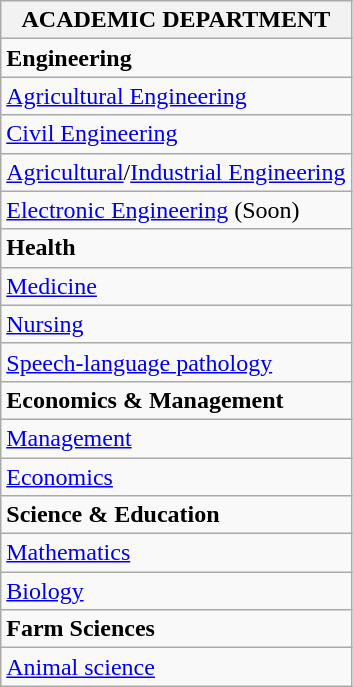<table class="wikitable">
<tr>
<th><strong>ACADEMIC DEPARTMENT</strong></th>
</tr>
<tr>
<td><strong>Engineering</strong></td>
</tr>
<tr>
<td><a href='#'>Agricultural Engineering</a></td>
</tr>
<tr>
<td><a href='#'>Civil Engineering</a></td>
</tr>
<tr>
<td><a href='#'>Agricultural</a>/<a href='#'>Industrial Engineering</a></td>
</tr>
<tr>
<td><a href='#'>Electronic Engineering</a> (Soon)</td>
</tr>
<tr>
<td><strong>Health</strong></td>
</tr>
<tr>
<td><a href='#'>Medicine</a></td>
</tr>
<tr>
<td><a href='#'>Nursing</a></td>
</tr>
<tr>
<td><a href='#'>Speech-language pathology</a></td>
</tr>
<tr>
<td><strong>Economics & Management</strong></td>
</tr>
<tr>
<td><a href='#'>Management</a></td>
</tr>
<tr>
<td><a href='#'>Economics</a></td>
</tr>
<tr>
<td><strong>Science & Education</strong></td>
</tr>
<tr>
<td><a href='#'>Mathematics</a></td>
</tr>
<tr>
<td><a href='#'>Biology</a></td>
</tr>
<tr>
<td><strong>Farm Sciences</strong></td>
</tr>
<tr>
<td><a href='#'>Animal science</a></td>
</tr>
</table>
